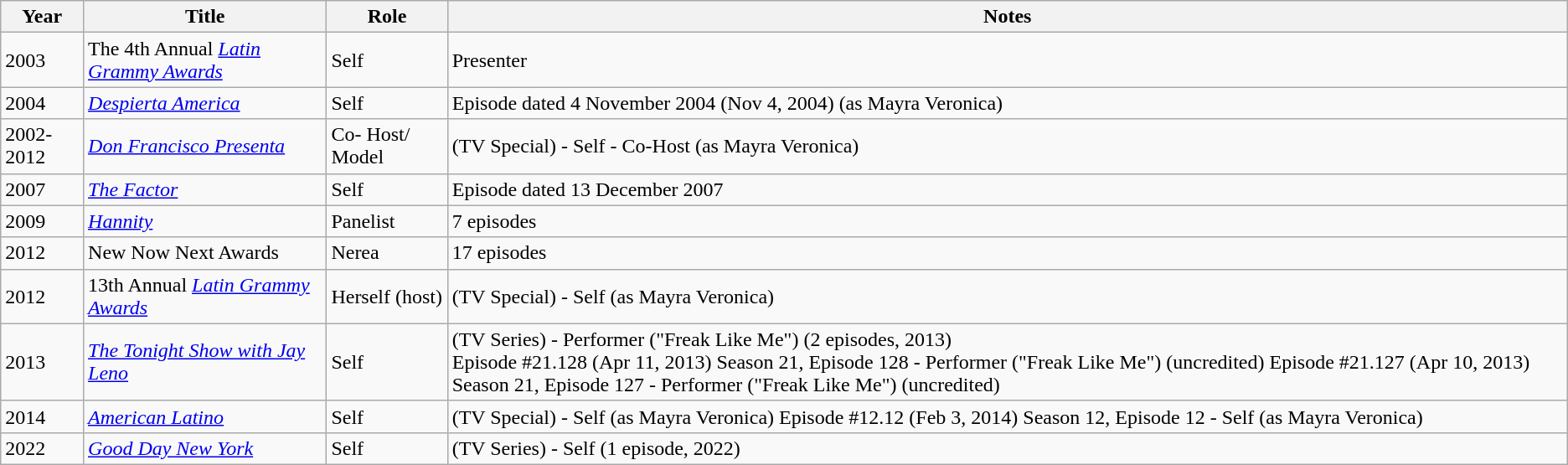<table class="wikitable sortable">
<tr>
<th>Year</th>
<th>Title</th>
<th>Role</th>
<th class="unsortable">Notes</th>
</tr>
<tr>
<td>2003</td>
<td>The 4th Annual <em><a href='#'>Latin Grammy Awards</a></em></td>
<td>Self</td>
<td>Presenter</td>
</tr>
<tr>
<td>2004</td>
<td><em><a href='#'>Despierta America</a></em></td>
<td>Self</td>
<td>Episode dated 4 November 2004 (Nov 4, 2004) (as Mayra Veronica)</td>
</tr>
<tr>
<td>2002-2012</td>
<td><em><a href='#'>Don Francisco Presenta</a></em></td>
<td>Co- Host/ Model</td>
<td>(TV Special) - Self - Co-Host (as Mayra Veronica)</td>
</tr>
<tr>
<td>2007</td>
<td><em><a href='#'>The Factor</a></em></td>
<td>Self</td>
<td>Episode dated 13 December 2007</td>
</tr>
<tr>
<td>2009</td>
<td><em><a href='#'>Hannity</a></em></td>
<td>Panelist</td>
<td>7 episodes</td>
</tr>
<tr>
<td>2012</td>
<td>New Now Next Awards</td>
<td>Nerea</td>
<td>17 episodes</td>
</tr>
<tr>
<td>2012</td>
<td>13th Annual <em><a href='#'>Latin Grammy Awards</a></em></td>
<td>Herself (host)</td>
<td>(TV Special) - Self (as Mayra Veronica)</td>
</tr>
<tr>
<td>2013</td>
<td><em><a href='#'>The Tonight Show with Jay Leno</a></em></td>
<td>Self</td>
<td>(TV Series) - Performer ("Freak Like Me") (2 episodes, 2013)<br>Episode #21.128 (Apr 11, 2013) Season 21, Episode 128 - Performer ("Freak Like Me") (uncredited)
Episode #21.127 (Apr 10, 2013) Season 21, Episode 127 - Performer ("Freak Like Me") (uncredited)</td>
</tr>
<tr>
<td>2014</td>
<td><em><a href='#'>American Latino</a></em></td>
<td>Self</td>
<td>(TV Special) - Self (as Mayra Veronica) Episode #12.12 (Feb 3, 2014) Season 12, Episode 12 - Self (as Mayra Veronica)</td>
</tr>
<tr>
<td>2022</td>
<td><em><a href='#'>Good Day New York</a></em></td>
<td>Self</td>
<td>(TV Series) - Self (1 episode, 2022)</td>
</tr>
</table>
